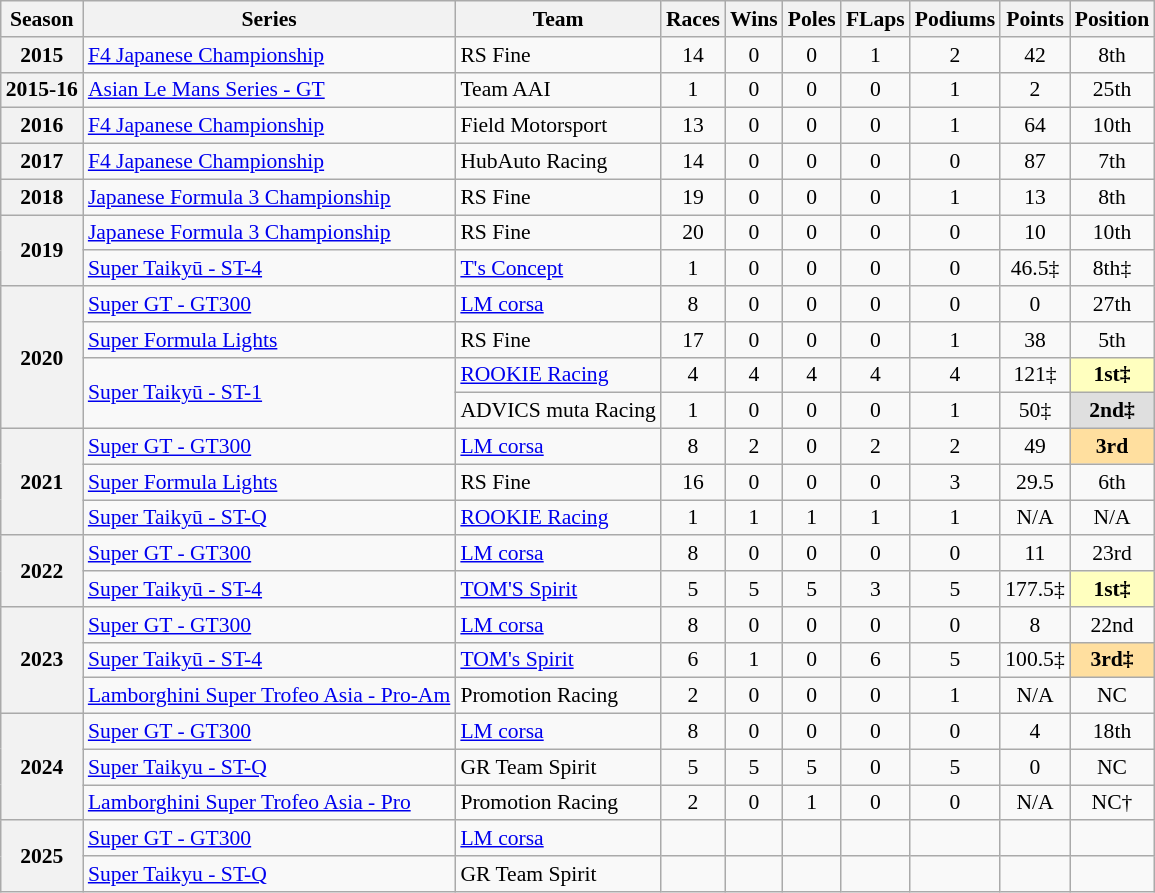<table class="wikitable" style="font-size: 90%; text-align:center">
<tr>
<th>Season</th>
<th>Series</th>
<th>Team</th>
<th>Races</th>
<th>Wins</th>
<th>Poles</th>
<th>FLaps</th>
<th>Podiums</th>
<th>Points</th>
<th>Position</th>
</tr>
<tr>
<th>2015</th>
<td align=left><a href='#'>F4 Japanese Championship</a></td>
<td align=left>RS Fine</td>
<td>14</td>
<td>0</td>
<td>0</td>
<td>1</td>
<td>2</td>
<td>42</td>
<td>8th</td>
</tr>
<tr>
<th>2015-16</th>
<td align="left"><a href='#'>Asian Le Mans Series - GT</a></td>
<td align="left">Team AAI</td>
<td>1</td>
<td>0</td>
<td>0</td>
<td>0</td>
<td>1</td>
<td>2</td>
<td>25th</td>
</tr>
<tr>
<th>2016</th>
<td align="left"><a href='#'>F4 Japanese Championship</a></td>
<td align="left">Field Motorsport</td>
<td>13</td>
<td>0</td>
<td>0</td>
<td>0</td>
<td>1</td>
<td>64</td>
<td>10th</td>
</tr>
<tr>
<th>2017</th>
<td align=left><a href='#'>F4 Japanese Championship</a></td>
<td align=left>HubAuto Racing</td>
<td>14</td>
<td>0</td>
<td>0</td>
<td>0</td>
<td>0</td>
<td>87</td>
<td>7th</td>
</tr>
<tr>
<th>2018</th>
<td align=left><a href='#'>Japanese Formula 3 Championship</a></td>
<td align=left>RS Fine</td>
<td>19</td>
<td>0</td>
<td>0</td>
<td>0</td>
<td>1</td>
<td>13</td>
<td>8th</td>
</tr>
<tr>
<th rowspan="2">2019</th>
<td align=left><a href='#'>Japanese Formula 3 Championship</a></td>
<td align=left>RS Fine</td>
<td>20</td>
<td>0</td>
<td>0</td>
<td>0</td>
<td>0</td>
<td>10</td>
<td>10th</td>
</tr>
<tr>
<td align=left><a href='#'>Super Taikyū - ST-4</a></td>
<td align=left><a href='#'>T's Concept</a></td>
<td>1</td>
<td>0</td>
<td>0</td>
<td>0</td>
<td>0</td>
<td>46.5‡</td>
<td>8th‡</td>
</tr>
<tr>
<th rowspan="4">2020</th>
<td align=left><a href='#'>Super GT - GT300</a></td>
<td align=left><a href='#'>LM corsa</a></td>
<td>8</td>
<td>0</td>
<td>0</td>
<td>0</td>
<td>0</td>
<td>0</td>
<td>27th</td>
</tr>
<tr>
<td align=left><a href='#'>Super Formula Lights</a></td>
<td align=left>RS Fine</td>
<td>17</td>
<td>0</td>
<td>0</td>
<td>0</td>
<td>1</td>
<td>38</td>
<td>5th</td>
</tr>
<tr>
<td rowspan="2" align=left><a href='#'>Super Taikyū - ST-1</a></td>
<td align=left><a href='#'>ROOKIE Racing</a></td>
<td>4</td>
<td>4</td>
<td>4</td>
<td>4</td>
<td>4</td>
<td>121‡</td>
<td style="background:#FFFFBF"><strong>1st‡</strong></td>
</tr>
<tr>
<td align=left>ADVICS muta Racing</td>
<td>1</td>
<td>0</td>
<td>0</td>
<td>0</td>
<td>1</td>
<td>50‡</td>
<td style="background:#DFDFDF"><strong>2nd‡</strong></td>
</tr>
<tr>
<th rowspan="3">2021</th>
<td align=left><a href='#'>Super GT - GT300</a></td>
<td align=left><a href='#'>LM corsa</a></td>
<td>8</td>
<td>2</td>
<td>0</td>
<td>2</td>
<td>2</td>
<td>49</td>
<td style="background:#FFDF9F"><strong>3rd</strong></td>
</tr>
<tr>
<td align=left><a href='#'>Super Formula Lights</a></td>
<td align=left>RS Fine</td>
<td>16</td>
<td>0</td>
<td>0</td>
<td>0</td>
<td>3</td>
<td>29.5</td>
<td>6th</td>
</tr>
<tr>
<td align=left><a href='#'>Super Taikyū - ST-Q</a></td>
<td align=left><a href='#'>ROOKIE Racing</a></td>
<td>1</td>
<td>1</td>
<td>1</td>
<td>1</td>
<td>1</td>
<td>N/A</td>
<td>N/A</td>
</tr>
<tr>
<th rowspan="2">2022</th>
<td align=left><a href='#'>Super GT - GT300</a></td>
<td align=left><a href='#'>LM corsa</a></td>
<td>8</td>
<td>0</td>
<td>0</td>
<td>0</td>
<td>0</td>
<td>11</td>
<td>23rd</td>
</tr>
<tr>
<td align=left><a href='#'>Super Taikyū - ST-4</a></td>
<td align=left><a href='#'>TOM'S Spirit</a></td>
<td>5</td>
<td>5</td>
<td>5</td>
<td>3</td>
<td>5</td>
<td>177.5‡</td>
<td style="background:#FFFFBF"><strong>1st‡</strong></td>
</tr>
<tr>
<th rowspan="3">2023</th>
<td align=left><a href='#'>Super GT - GT300</a></td>
<td align=left><a href='#'>LM corsa</a></td>
<td>8</td>
<td>0</td>
<td>0</td>
<td>0</td>
<td>0</td>
<td>8</td>
<td>22nd</td>
</tr>
<tr>
<td align=left><a href='#'>Super Taikyū - ST-4</a></td>
<td align=left><a href='#'>TOM's Spirit</a></td>
<td>6</td>
<td>1</td>
<td>0</td>
<td>6</td>
<td>5</td>
<td>100.5‡</td>
<td style="background:#FFDF9F"><strong>3rd‡</strong></td>
</tr>
<tr>
<td align="left"><a href='#'>Lamborghini Super Trofeo Asia - Pro-Am</a></td>
<td align="left">Promotion Racing</td>
<td>2</td>
<td>0</td>
<td>0</td>
<td>0</td>
<td>1</td>
<td>N/A</td>
<td>NC</td>
</tr>
<tr>
<th rowspan="3">2024</th>
<td align=left><a href='#'>Super GT - GT300</a></td>
<td align=left><a href='#'>LM corsa</a></td>
<td>8</td>
<td>0</td>
<td>0</td>
<td>0</td>
<td>0</td>
<td>4</td>
<td>18th</td>
</tr>
<tr>
<td align=left><a href='#'>Super Taikyu - ST-Q</a></td>
<td align=left>GR Team Spirit</td>
<td>5</td>
<td>5</td>
<td>5</td>
<td>0</td>
<td>5</td>
<td>0</td>
<td>NC</td>
</tr>
<tr>
<td align="left"><a href='#'>Lamborghini Super Trofeo Asia - Pro</a></td>
<td align="left">Promotion Racing</td>
<td>2</td>
<td>0</td>
<td>1</td>
<td>0</td>
<td>0</td>
<td>N/A</td>
<td>NC†</td>
</tr>
<tr>
<th rowspan="2">2025</th>
<td align=left><a href='#'>Super GT - GT300</a></td>
<td align=left><a href='#'>LM corsa</a></td>
<td></td>
<td></td>
<td></td>
<td></td>
<td></td>
<td></td>
<td></td>
</tr>
<tr>
<td align=left><a href='#'>Super Taikyu - ST-Q</a></td>
<td align=left>GR Team Spirit</td>
<td></td>
<td></td>
<td></td>
<td></td>
<td></td>
<td></td>
<td></td>
</tr>
</table>
